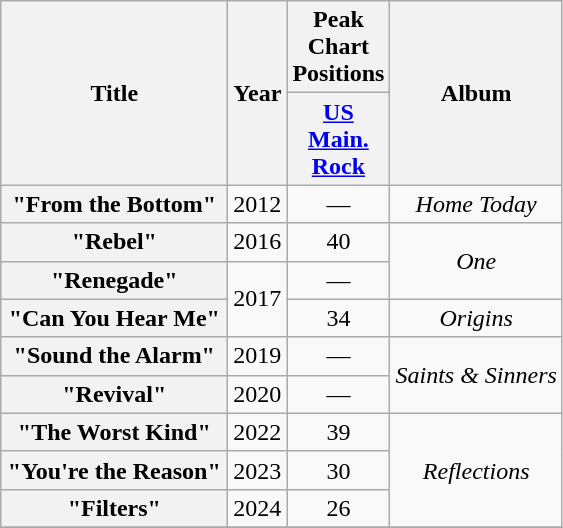<table class="wikitable plainrowheaders" style="text-align:center;">
<tr>
<th scope="col" rowspan="2" style="width:9em;!">Title</th>
<th scope="col" rowspan="2">Year</th>
<th scope="col" colspan="1">Peak Chart Positions</th>
<th scope="col" rowspan="2">Album</th>
</tr>
<tr>
<th scope="col" style=width:3em; font-size:90%;"><a href='#'>US<br>Main.<br>Rock</a><br></th>
</tr>
<tr>
<th scope="row">"From the Bottom"</th>
<td>2012</td>
<td>—</td>
<td><em>Home Today</em></td>
</tr>
<tr>
<th scope="row">"Rebel"</th>
<td>2016</td>
<td>40</td>
<td rowspan="2"><em>One</em></td>
</tr>
<tr>
<th scope="row">"Renegade"</th>
<td rowspan="2">2017</td>
<td>—</td>
</tr>
<tr>
<th scope="row">"Can You Hear Me"</th>
<td>34</td>
<td><em>Origins</em></td>
</tr>
<tr>
<th scope="row">"Sound the Alarm"</th>
<td>2019</td>
<td>—</td>
<td rowspan="2"><em>Saints & Sinners</em></td>
</tr>
<tr>
<th scope="row">"Revival"</th>
<td>2020</td>
<td>—</td>
</tr>
<tr>
<th scope="row">"The Worst Kind"</th>
<td>2022</td>
<td>39</td>
<td rowspan="3"><em>Reflections</em></td>
</tr>
<tr>
<th scope="row">"You're the Reason"</th>
<td>2023</td>
<td>30</td>
</tr>
<tr>
<th scope="row">"Filters" </th>
<td>2024</td>
<td>26</td>
</tr>
<tr>
</tr>
</table>
